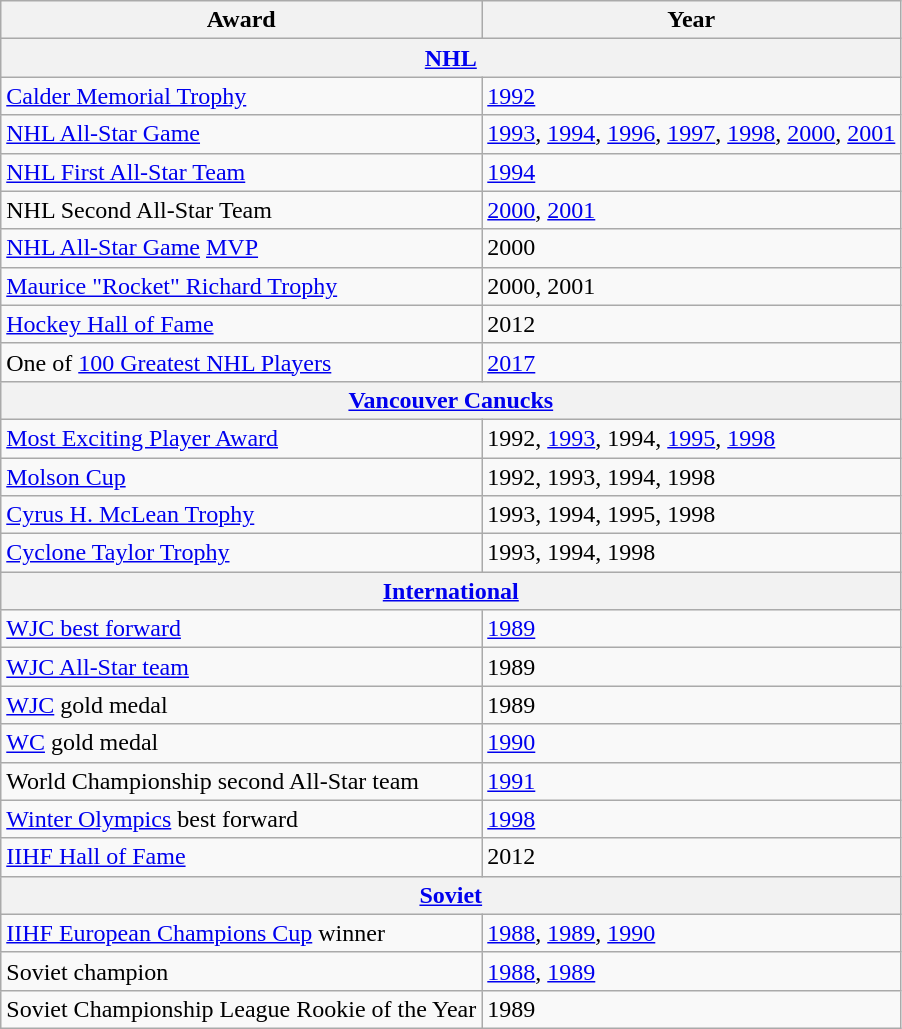<table class="wikitable">
<tr>
<th>Award</th>
<th>Year</th>
</tr>
<tr>
<th colspan="2"><a href='#'>NHL</a></th>
</tr>
<tr>
<td><a href='#'>Calder Memorial Trophy</a></td>
<td><a href='#'>1992</a></td>
</tr>
<tr>
<td><a href='#'>NHL All-Star Game</a></td>
<td><a href='#'>1993</a>, <a href='#'>1994</a>, <a href='#'>1996</a>, <a href='#'>1997</a>, <a href='#'>1998</a>, <a href='#'>2000</a>, <a href='#'>2001</a></td>
</tr>
<tr>
<td><a href='#'>NHL First All-Star Team</a></td>
<td><a href='#'>1994</a></td>
</tr>
<tr>
<td>NHL Second All-Star Team</td>
<td><a href='#'>2000</a>, <a href='#'>2001</a></td>
</tr>
<tr>
<td><a href='#'>NHL All-Star Game</a> <a href='#'>MVP</a></td>
<td>2000</td>
</tr>
<tr>
<td><a href='#'>Maurice "Rocket" Richard Trophy</a></td>
<td>2000, 2001</td>
</tr>
<tr>
<td><a href='#'>Hockey Hall of Fame</a></td>
<td>2012</td>
</tr>
<tr>
<td>One of <a href='#'>100 Greatest NHL Players</a></td>
<td><a href='#'>2017</a></td>
</tr>
<tr>
<th colspan="2"><a href='#'>Vancouver Canucks</a></th>
</tr>
<tr>
<td><a href='#'>Most Exciting Player Award</a></td>
<td>1992, <a href='#'>1993</a>, 1994, <a href='#'>1995</a>, <a href='#'>1998</a></td>
</tr>
<tr>
<td><a href='#'>Molson Cup</a></td>
<td>1992, 1993, 1994, 1998</td>
</tr>
<tr>
<td><a href='#'>Cyrus H. McLean Trophy</a></td>
<td>1993, 1994, 1995, 1998</td>
</tr>
<tr>
<td><a href='#'>Cyclone Taylor Trophy</a></td>
<td>1993, 1994, 1998</td>
</tr>
<tr>
<th colspan="2"><a href='#'>International</a></th>
</tr>
<tr>
<td><a href='#'>WJC best forward</a></td>
<td><a href='#'>1989</a></td>
</tr>
<tr>
<td><a href='#'>WJC All-Star team</a></td>
<td>1989</td>
</tr>
<tr>
<td><a href='#'>WJC</a> gold medal</td>
<td>1989</td>
</tr>
<tr>
<td><a href='#'>WC</a> gold medal</td>
<td><a href='#'>1990</a></td>
</tr>
<tr>
<td>World Championship second All-Star team</td>
<td><a href='#'>1991</a></td>
</tr>
<tr>
<td><a href='#'>Winter Olympics</a> best forward</td>
<td><a href='#'>1998</a></td>
</tr>
<tr>
<td><a href='#'>IIHF Hall of Fame</a></td>
<td>2012</td>
</tr>
<tr>
<th colspan="2"><a href='#'>Soviet</a></th>
</tr>
<tr>
<td><a href='#'>IIHF European Champions Cup</a> winner</td>
<td><a href='#'>1988</a>, <a href='#'>1989</a>, <a href='#'>1990</a></td>
</tr>
<tr>
<td>Soviet champion</td>
<td><a href='#'>1988</a>, <a href='#'>1989</a></td>
</tr>
<tr>
<td>Soviet Championship League Rookie of the Year</td>
<td>1989</td>
</tr>
</table>
